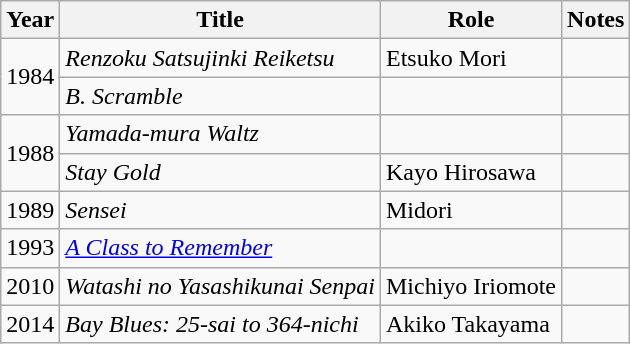<table class="wikitable">
<tr>
<th>Year</th>
<th>Title</th>
<th>Role</th>
<th>Notes</th>
</tr>
<tr>
<td rowspan="2">1984</td>
<td><em>Renzoku Satsujinki Reiketsu</em></td>
<td>Etsuko Mori</td>
<td></td>
</tr>
<tr>
<td><em>B. Scramble</em></td>
<td></td>
<td></td>
</tr>
<tr>
<td rowspan="2">1988</td>
<td><em>Yamada-mura Waltz</em></td>
<td></td>
<td></td>
</tr>
<tr>
<td><em>Stay Gold</em></td>
<td>Kayo Hirosawa</td>
<td></td>
</tr>
<tr>
<td>1989</td>
<td><em>Sensei</em></td>
<td>Midori</td>
<td></td>
</tr>
<tr>
<td>1993</td>
<td><em><a href='#'>A Class to Remember</a></em></td>
<td></td>
<td></td>
</tr>
<tr>
<td>2010</td>
<td><em>Watashi no Yasashikunai Senpai</em></td>
<td>Michiyo Iriomote</td>
<td></td>
</tr>
<tr>
<td>2014</td>
<td><em>Bay Blues: 25-sai to 364-nichi</em></td>
<td>Akiko Takayama</td>
<td></td>
</tr>
</table>
